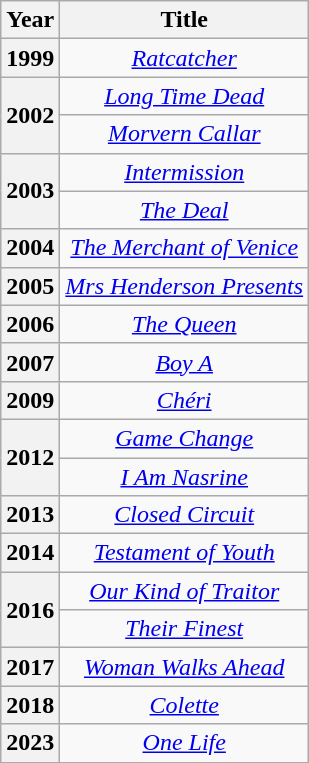<table class="wikitable plainrowheaders sortable" style="text-align:center;">
<tr>
<th scope="col">Year</th>
<th scope="col">Title</th>
</tr>
<tr>
<th style="text-align:center;">1999</th>
<td><em><a href='#'>Ratcatcher</a></em></td>
</tr>
<tr>
<th rowspan="2" style="text-align:center;">2002</th>
<td><em><a href='#'>Long Time Dead</a></em></td>
</tr>
<tr>
<td><em><a href='#'>Morvern Callar</a></em></td>
</tr>
<tr>
<th rowspan="2" style="text-align:center;">2003</th>
<td><em><a href='#'>Intermission</a></em></td>
</tr>
<tr>
<td><em><a href='#'>The Deal</a></em></td>
</tr>
<tr>
<th style="text-align:center;">2004</th>
<td><em><a href='#'>The Merchant of Venice</a></em></td>
</tr>
<tr>
<th style="text-align:center;">2005</th>
<td><em><a href='#'>Mrs Henderson Presents</a></em></td>
</tr>
<tr>
<th style="text-align:center;">2006</th>
<td><em><a href='#'>The Queen</a></em></td>
</tr>
<tr>
<th style="text-align:center;">2007</th>
<td><em><a href='#'>Boy A</a></em></td>
</tr>
<tr>
<th style="text-align:center;">2009</th>
<td><em><a href='#'>Chéri</a></em></td>
</tr>
<tr>
<th rowspan="2" style="text-align:center;">2012</th>
<td><em><a href='#'>Game Change</a></em></td>
</tr>
<tr>
<td><em><a href='#'>I Am Nasrine</a></em></td>
</tr>
<tr>
<th style="text-align:center;">2013</th>
<td><em><a href='#'>Closed Circuit</a></em></td>
</tr>
<tr>
<th style="text-align:center;">2014</th>
<td><em><a href='#'>Testament of Youth</a></em></td>
</tr>
<tr>
<th rowspan="2" style="text-align:center;">2016</th>
<td><em><a href='#'>Our Kind of Traitor</a></em></td>
</tr>
<tr>
<td><em><a href='#'>Their Finest</a></em></td>
</tr>
<tr>
<th style="text-align:center;">2017</th>
<td><em><a href='#'>Woman Walks Ahead</a></em></td>
</tr>
<tr>
<th style="text-align:center;">2018</th>
<td><em><a href='#'>Colette</a></em></td>
</tr>
<tr>
<th style="text-align:center;">2023</th>
<td><em><a href='#'>One Life</a></em></td>
</tr>
</table>
